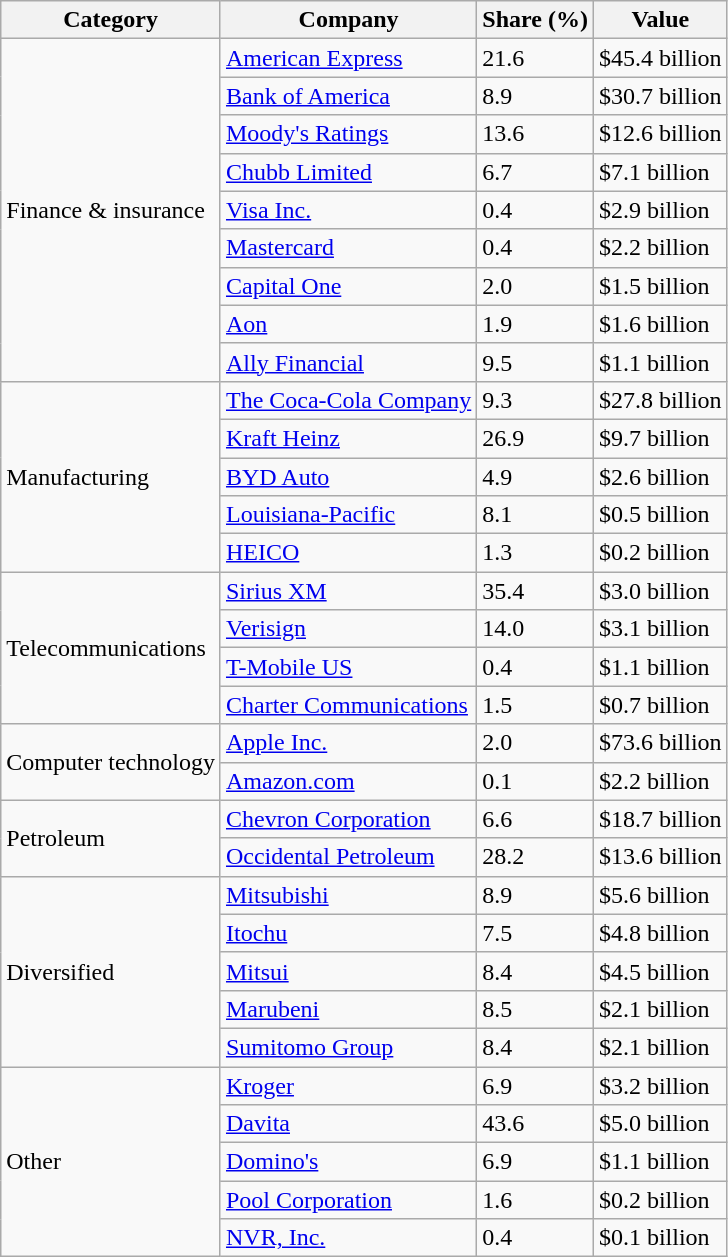<table class="wikitable">
<tr>
<th>Category</th>
<th>Company</th>
<th>Share (%)</th>
<th>Value</th>
</tr>
<tr>
<td rowspan="9">Finance & insurance</td>
<td><a href='#'>American Express</a></td>
<td>21.6</td>
<td>$45.4 billion</td>
</tr>
<tr>
<td><a href='#'>Bank of America</a></td>
<td>8.9</td>
<td>$30.7 billion</td>
</tr>
<tr>
<td><a href='#'>Moody's Ratings</a></td>
<td>13.6</td>
<td>$12.6 billion</td>
</tr>
<tr>
<td><a href='#'>Chubb Limited</a></td>
<td>6.7</td>
<td>$7.1 billion</td>
</tr>
<tr>
<td><a href='#'>Visa Inc.</a></td>
<td>0.4</td>
<td>$2.9 billion</td>
</tr>
<tr>
<td><a href='#'>Mastercard</a></td>
<td>0.4</td>
<td>$2.2 billion</td>
</tr>
<tr>
<td><a href='#'>Capital One</a></td>
<td>2.0</td>
<td>$1.5 billion</td>
</tr>
<tr>
<td><a href='#'>Aon</a></td>
<td>1.9</td>
<td>$1.6 billion</td>
</tr>
<tr>
<td><a href='#'>Ally Financial</a></td>
<td>9.5</td>
<td>$1.1 billion</td>
</tr>
<tr>
<td rowspan="5">Manufacturing</td>
<td><a href='#'>The Coca-Cola Company</a></td>
<td>9.3</td>
<td>$27.8 billion</td>
</tr>
<tr>
<td><a href='#'>Kraft Heinz</a></td>
<td>26.9</td>
<td>$9.7 billion</td>
</tr>
<tr>
<td><a href='#'>BYD Auto</a></td>
<td>4.9</td>
<td>$2.6 billion</td>
</tr>
<tr>
<td><a href='#'>Louisiana-Pacific</a></td>
<td>8.1</td>
<td>$0.5 billion</td>
</tr>
<tr>
<td><a href='#'>HEICO</a></td>
<td>1.3</td>
<td>$0.2 billion</td>
</tr>
<tr>
<td rowspan="4">Telecommunications</td>
<td><a href='#'>Sirius XM</a></td>
<td>35.4</td>
<td>$3.0 billion</td>
</tr>
<tr>
<td><a href='#'>Verisign</a></td>
<td>14.0</td>
<td>$3.1 billion</td>
</tr>
<tr>
<td><a href='#'>T-Mobile US</a></td>
<td>0.4</td>
<td>$1.1 billion</td>
</tr>
<tr>
<td><a href='#'>Charter Communications</a></td>
<td>1.5</td>
<td>$0.7 billion</td>
</tr>
<tr>
<td rowspan="2">Computer technology</td>
<td><a href='#'>Apple Inc.</a></td>
<td>2.0</td>
<td>$73.6 billion</td>
</tr>
<tr>
<td><a href='#'>Amazon.com</a></td>
<td>0.1</td>
<td>$2.2 billion</td>
</tr>
<tr>
<td rowspan="2">Petroleum</td>
<td><a href='#'>Chevron Corporation</a></td>
<td>6.6</td>
<td>$18.7 billion</td>
</tr>
<tr>
<td><a href='#'>Occidental Petroleum</a></td>
<td>28.2</td>
<td>$13.6 billion</td>
</tr>
<tr>
<td rowspan="5">Diversified</td>
<td><a href='#'>Mitsubishi</a></td>
<td>8.9</td>
<td>$5.6 billion</td>
</tr>
<tr>
<td><a href='#'>Itochu</a></td>
<td>7.5</td>
<td>$4.8 billion</td>
</tr>
<tr>
<td><a href='#'>Mitsui</a></td>
<td>8.4</td>
<td>$4.5 billion</td>
</tr>
<tr>
<td><a href='#'>Marubeni</a></td>
<td>8.5</td>
<td>$2.1 billion</td>
</tr>
<tr>
<td><a href='#'>Sumitomo Group</a></td>
<td>8.4</td>
<td>$2.1 billion</td>
</tr>
<tr>
<td rowspan="5">Other</td>
<td><a href='#'>Kroger</a></td>
<td>6.9</td>
<td>$3.2 billion</td>
</tr>
<tr>
<td><a href='#'>Davita</a></td>
<td>43.6</td>
<td>$5.0 billion</td>
</tr>
<tr>
<td><a href='#'>Domino's</a></td>
<td>6.9</td>
<td>$1.1 billion</td>
</tr>
<tr>
<td><a href='#'>Pool Corporation</a></td>
<td>1.6</td>
<td>$0.2 billion</td>
</tr>
<tr>
<td><a href='#'>NVR, Inc.</a></td>
<td>0.4</td>
<td>$0.1 billion</td>
</tr>
</table>
